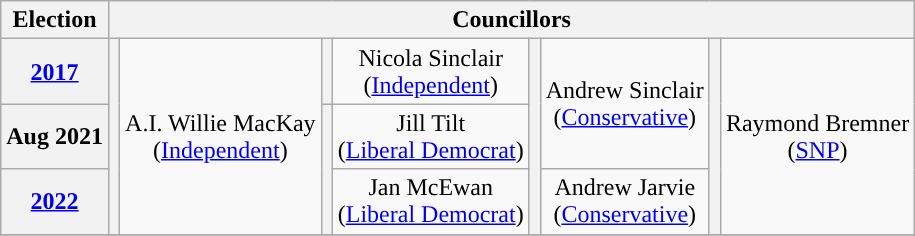<table class="wikitable" style="text-align:center">
<tr>
<th>Election</th>
<th colspan="8">Councillors</th>
</tr>
<tr>
<th><a href='#'>2017</a></th>
<th rowspan="3" ; style="background-color: "></th>
<td rowspan="3">A.I. Willie MacKay <br>(<a href='#'>Independent</a>)</td>
<th rowspan="1" ; style="background-color: "></th>
<td rowspan="1">Nicola Sinclair <br>(<a href='#'>Independent</a>)</td>
<th rowspan="3" ; style="background-color: "></th>
<td rowspan="2">Andrew Sinclair <br>(<a href='#'>Conservative</a>)</td>
<th rowspan="3" ; style="background-color: "></th>
<td rowspan="3">Raymond Bremner <br>(<a href='#'>SNP</a>)</td>
</tr>
<tr>
<th>Aug 2021</th>
<th rowspan="2" ; style="background-color: "></th>
<td rowspan="1">Jill Tilt <br>(<a href='#'>Liberal Democrat</a>)</td>
</tr>
<tr>
<th><a href='#'>2022</a></th>
<td rowspan="1">Jan McEwan <br>(<a href='#'>Liberal Democrat</a>)</td>
<td rowspan="1">Andrew Jarvie <br>(<a href='#'>Conservative</a>)</td>
</tr>
<tr>
</tr>
</table>
